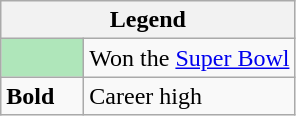<table class="wikitable mw-collapsible">
<tr>
<th colspan="2">Legend</th>
</tr>
<tr>
<td style="background:#afe6ba; width:3em;"></td>
<td>Won the <a href='#'>Super Bowl</a></td>
</tr>
<tr>
<td><strong>Bold</strong></td>
<td>Career high</td>
</tr>
</table>
